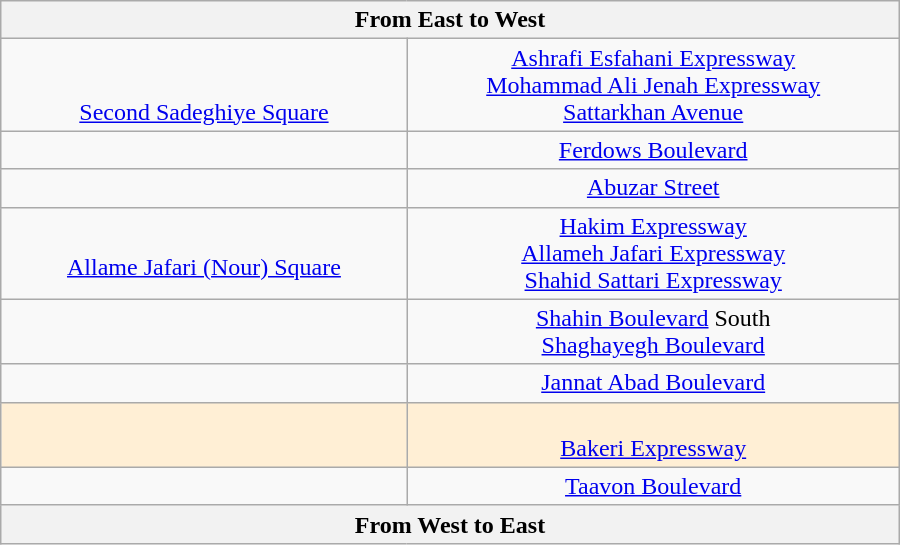<table class="wikitable" style="text-align:center" width="600px">
<tr>
<th text-align="center" colspan="3"> From East to West </th>
</tr>
<tr>
<td><br><br><a href='#'>Second Sadeghiye Square</a></td>
<td> <a href='#'>Ashrafi Esfahani Expressway</a><br> <a href='#'>Mohammad Ali Jenah Expressway</a><br> <a href='#'>Sattarkhan Avenue</a></td>
</tr>
<tr>
<td></td>
<td> <a href='#'>Ferdows Boulevard</a></td>
</tr>
<tr>
<td></td>
<td> <a href='#'>Abuzar Street</a></td>
</tr>
<tr>
<td><br><a href='#'>Allame Jafari (Nour) Square</a></td>
<td> <a href='#'>Hakim Expressway</a><br> <a href='#'>Allameh Jafari Expressway</a><br> <a href='#'>Shahid Sattari Expressway</a></td>
</tr>
<tr>
<td></td>
<td> <a href='#'>Shahin Boulevard</a> South<br> <a href='#'>Shaghayegh Boulevard</a></td>
</tr>
<tr>
<td></td>
<td> <a href='#'>Jannat Abad Boulevard</a></td>
</tr>
<tr>
<td align="center" bgcolor="#FFEFD5"><br></td>
<td align="center" bgcolor="#FFEFD5"><br> <a href='#'>Bakeri Expressway</a></td>
</tr>
<tr>
<td><br></td>
<td> <a href='#'>Taavon Boulevard</a></td>
</tr>
<tr>
<th text-align="center" colspan="3"> From West to East </th>
</tr>
</table>
